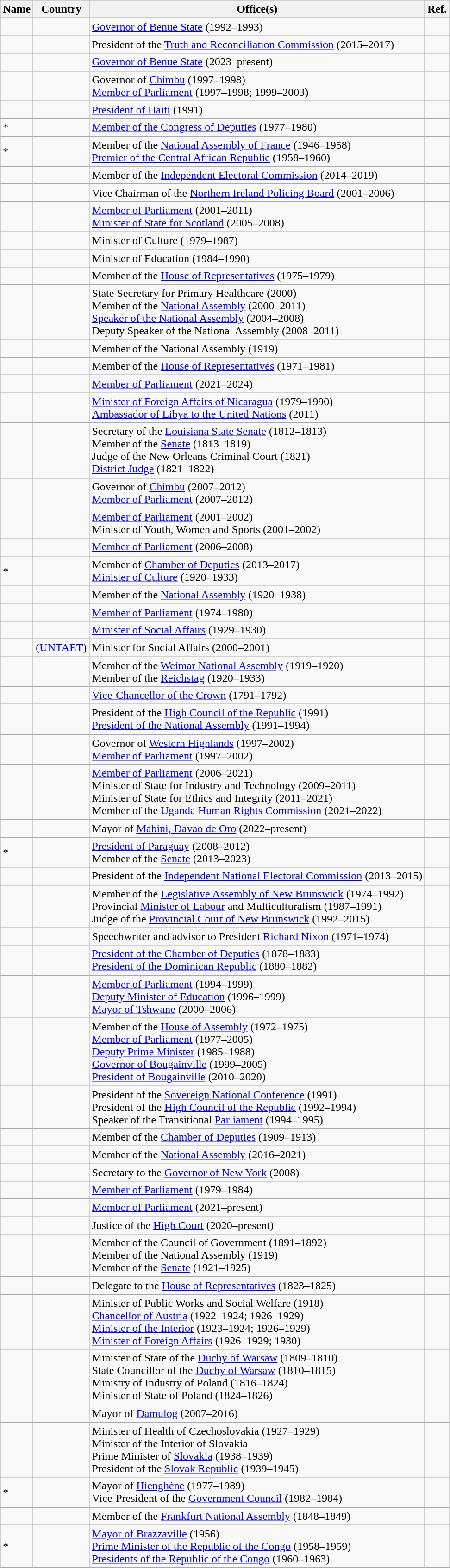<table class="wikitable sortable">
<tr>
<th>Name</th>
<th>Country</th>
<th>Office(s)</th>
<th>Ref.</th>
</tr>
<tr>
<td></td>
<td></td>
<td><a href='#'>Governor of Benue State</a> (1992–1993)</td>
<td></td>
</tr>
<tr>
<td></td>
<td></td>
<td>President of the <a href='#'>Truth and Reconciliation Commission</a> (2015–2017)</td>
<td></td>
</tr>
<tr>
<td></td>
<td></td>
<td><a href='#'>Governor of Benue State</a> (2023–present)</td>
<td></td>
</tr>
<tr>
<td></td>
<td></td>
<td>Governor of <a href='#'>Chimbu</a> (1997–1998)<br><a href='#'>Member of Parliament</a> (1997–1998; 1999–2003)</td>
<td></td>
</tr>
<tr>
<td></td>
<td></td>
<td><a href='#'>President of Haiti</a> (1991)</td>
<td></td>
</tr>
<tr>
<td>*</td>
<td></td>
<td><a href='#'>Member of the Congress of Deputies</a> (1977–1980)</td>
<td></td>
</tr>
<tr>
<td>*</td>
<td><br></td>
<td>Member of the <a href='#'>National Assembly of France</a> (1946–1958)<br><a href='#'>Premier of the Central African Republic</a> (1958–1960)</td>
<td></td>
</tr>
<tr>
<td></td>
<td></td>
<td>Member of the <a href='#'>Independent Electoral Commission</a> (2014–2019)</td>
<td></td>
</tr>
<tr>
<td></td>
<td></td>
<td>Vice Chairman of the <a href='#'>Northern Ireland Policing Board</a> (2001–2006)</td>
<td></td>
</tr>
<tr>
<td></td>
<td></td>
<td><a href='#'>Member of Parliament</a> (2001–2011)<br><a href='#'>Minister of State for Scotland</a> (2005–2008)</td>
<td></td>
</tr>
<tr>
<td></td>
<td></td>
<td>Minister of Culture (1979–1987)</td>
<td></td>
</tr>
<tr>
<td></td>
<td></td>
<td>Minister of Education (1984–1990)</td>
<td></td>
</tr>
<tr>
<td></td>
<td></td>
<td>Member of the <a href='#'>House of Representatives</a> (1975–1979)</td>
<td></td>
</tr>
<tr>
<td></td>
<td></td>
<td>State Secretary for Primary Healthcare (2000)<br>Member of the <a href='#'>National Assembly</a> (2000–2011)<br><a href='#'>Speaker of the National Assembly</a> (2004–2008)<br>Deputy Speaker of the National Assembly (2008–2011)</td>
<td></td>
</tr>
<tr>
<td></td>
<td></td>
<td>Member of the National Assembly (1919)</td>
<td></td>
</tr>
<tr>
<td></td>
<td></td>
<td>Member of the <a href='#'>House of Representatives</a> (1971–1981)</td>
<td></td>
</tr>
<tr>
<td></td>
<td></td>
<td><a href='#'>Member of Parliament</a> (2021–2024)</td>
<td></td>
</tr>
<tr>
<td></td>
<td><br></td>
<td><a href='#'>Minister of Foreign Affairs of Nicaragua</a> (1979–1990)<br><a href='#'>Ambassador of Libya to the United Nations</a> (2011)</td>
<td></td>
</tr>
<tr>
<td></td>
<td></td>
<td>Secretary of the <a href='#'>Louisiana State Senate</a> (1812–1813)<br>Member of the <a href='#'>Senate</a> (1813–1819)<br>Judge of the New Orleans Criminal Court (1821)<br><a href='#'>District Judge</a> (1821–1822)</td>
<td></td>
</tr>
<tr>
<td></td>
<td></td>
<td>Governor of <a href='#'>Chimbu</a> (2007–2012)<br><a href='#'>Member of Parliament</a> (2007–2012)</td>
<td></td>
</tr>
<tr>
<td></td>
<td></td>
<td><a href='#'>Member of Parliament</a> (2001–2002)<br>Minister of Youth, Women and Sports (2001–2002)</td>
<td></td>
</tr>
<tr>
<td></td>
<td></td>
<td><a href='#'>Member of Parliament</a> (2006–2008)</td>
<td></td>
</tr>
<tr>
<td>*</td>
<td></td>
<td>Member of <a href='#'>Chamber of Deputies</a> (2013–2017)<br><a href='#'>Minister of Culture</a> (1920–1933)</td>
<td></td>
</tr>
<tr>
<td></td>
<td></td>
<td>Member of the <a href='#'>National Assembly</a> (1920–1938)</td>
<td></td>
</tr>
<tr>
<td></td>
<td></td>
<td><a href='#'>Member of Parliament</a> (1974–1980)</td>
<td></td>
</tr>
<tr>
<td></td>
<td></td>
<td><a href='#'>Minister of Social Affairs</a> (1929–1930)</td>
<td></td>
</tr>
<tr>
<td></td>
<td> (<a href='#'>UNTAET</a>)</td>
<td>Minister for Social Affairs (2000–2001)</td>
<td></td>
</tr>
<tr>
<td></td>
<td></td>
<td>Member of the <a href='#'>Weimar National Assembly</a> (1919–1920)<br>Member of the <a href='#'>Reichstag</a> (1920–1933)</td>
<td></td>
</tr>
<tr>
<td></td>
<td></td>
<td><a href='#'>Vice-Chancellor of the Crown</a> (1791–1792)</td>
<td></td>
</tr>
<tr>
<td></td>
<td></td>
<td>President of the <a href='#'>High Council of the Republic</a> (1991)<br><a href='#'>President of the National Assembly</a> (1991–1994)</td>
<td></td>
</tr>
<tr>
<td></td>
<td></td>
<td>Governor of <a href='#'>Western Highlands</a> (1997–2002)<br><a href='#'>Member of Parliament</a> (1997–2002)</td>
<td></td>
</tr>
<tr>
<td></td>
<td></td>
<td><a href='#'>Member of Parliament</a> (2006–2021)<br>Minister of State for Industry and Technology (2009–2011)<br>Minister of State for Ethics and Integrity (2011–2021)<br>Member of the <a href='#'>Uganda Human Rights Commission</a> (2021–2022)</td>
<td></td>
</tr>
<tr>
<td></td>
<td></td>
<td>Mayor of <a href='#'>Mabini, Davao de Oro</a> (2022–present)</td>
<td></td>
</tr>
<tr>
<td>*</td>
<td></td>
<td><a href='#'>President of Paraguay</a> (2008–2012)<br>Member of the <a href='#'>Senate</a> (2013–2023)</td>
<td></td>
</tr>
<tr>
<td></td>
<td></td>
<td>President of the <a href='#'>Independent National Electoral Commission</a> (2013–2015)</td>
<td></td>
</tr>
<tr>
<td></td>
<td></td>
<td>Member of the <a href='#'>Legislative Assembly of New Brunswick</a> (1974–1992)<br>Provincial <a href='#'>Minister of Labour</a> and Multiculturalism (1987–1991)<br>Judge of the <a href='#'>Provincial Court of New Brunswick</a> (1992–2015)</td>
<td></td>
</tr>
<tr>
<td></td>
<td></td>
<td>Speechwriter and advisor to President <a href='#'>Richard Nixon</a> (1971–1974)</td>
<td></td>
</tr>
<tr>
<td></td>
<td></td>
<td><a href='#'>President of the Chamber of Deputies</a> (1878–1883)<br><a href='#'>President of the Dominican Republic</a> (1880–1882)</td>
<td></td>
</tr>
<tr>
<td></td>
<td></td>
<td><a href='#'>Member of Parliament</a> (1994–1999)<br><a href='#'>Deputy Minister of Education</a> (1996–1999)<br><a href='#'>Mayor of Tshwane</a> (2000–2006)</td>
<td></td>
</tr>
<tr>
<td></td>
<td><br></td>
<td>Member of the <a href='#'>House of Assembly</a> (1972–1975)<br><a href='#'>Member of Parliament</a> (1977–2005)<br><a href='#'>Deputy Prime Minister</a> (1985–1988)<br><a href='#'>Governor of Bougainville</a> (1999–2005)<br><a href='#'>President of Bougainville</a> (2010–2020)</td>
<td></td>
</tr>
<tr>
<td></td>
<td></td>
<td>President of the <a href='#'>Sovereign National Conference</a> (1991)<br>President of the <a href='#'>High Council of the Republic</a> (1992–1994)<br>Speaker of the Transitional <a href='#'>Parliament</a> (1994–1995)</td>
<td></td>
</tr>
<tr>
<td></td>
<td></td>
<td>Member of the <a href='#'>Chamber of Deputies</a> (1909–1913)</td>
<td></td>
</tr>
<tr>
<td></td>
<td></td>
<td>Member of the <a href='#'>National Assembly</a> (2016–2021)</td>
<td></td>
</tr>
<tr>
<td></td>
<td></td>
<td>Secretary to the <a href='#'>Governor of New York</a> (2008)</td>
<td></td>
</tr>
<tr>
<td></td>
<td></td>
<td><a href='#'>Member of Parliament</a> (1979–1984)</td>
<td></td>
</tr>
<tr>
<td></td>
<td></td>
<td><a href='#'>Member of Parliament</a> (2021–present)</td>
<td></td>
</tr>
<tr>
<td></td>
<td></td>
<td>Justice of the <a href='#'>High Court</a> (2020–present)</td>
<td></td>
</tr>
<tr>
<td></td>
<td></td>
<td>Member of the Council of Government (1891–1892)<br>Member of the National Assembly (1919)<br>Member of the <a href='#'>Senate</a> (1921–1925)</td>
<td></td>
</tr>
<tr>
<td></td>
<td></td>
<td>Delegate to the <a href='#'>House of Representatives</a> (1823–1825)</td>
<td></td>
</tr>
<tr>
<td></td>
<td></td>
<td>Minister of Public Works and Social Welfare (1918)<br><a href='#'>Chancellor of Austria</a> (1922–1924; 1926–1929)<br><a href='#'>Minister of the Interior</a> (1923–1924; 1926–1929)<br><a href='#'>Minister of Foreign Affairs</a> (1926–1929; 1930)</td>
<td></td>
</tr>
<tr>
<td></td>
<td><br></td>
<td>Minister of State of the <a href='#'>Duchy of Warsaw</a> (1809–1810)<br>State Councillor of the <a href='#'>Duchy of Warsaw</a> (1810–1815)<br>Ministry of Industry of Poland (1816–1824)<br>Minister of State of Poland (1824–1826)</td>
<td></td>
</tr>
<tr>
<td></td>
<td></td>
<td>Mayor of <a href='#'>Damulog</a> (2007–2016)</td>
<td></td>
</tr>
<tr>
<td></td>
<td><br></td>
<td>Minister of Health of Czechoslovakia (1927–1929)<br>Minister of the Interior of Slovakia<br>Prime Minister of <a href='#'>Slovakia</a> (1938–1939)<br>President of the <a href='#'>Slovak Republic</a> (1939–1945)</td>
<td></td>
</tr>
<tr>
<td>*</td>
<td></td>
<td>Mayor of <a href='#'>Hienghène</a> (1977–1989)<br>Vice-President of the <a href='#'>Government Council</a> (1982–1984)</td>
<td></td>
</tr>
<tr>
<td></td>
<td></td>
<td>Member of the <a href='#'>Frankfurt National Assembly</a> (1848–1849)</td>
<td></td>
</tr>
<tr>
<td>*</td>
<td><br></td>
<td><a href='#'>Mayor of Brazzaville</a> (1956)<br><a href='#'>Prime Minister of the Republic of the Congo</a> (1958–1959)<br><a href='#'>Presidents of the Republic of the Congo</a> (1960–1963)</td>
<td></td>
</tr>
</table>
